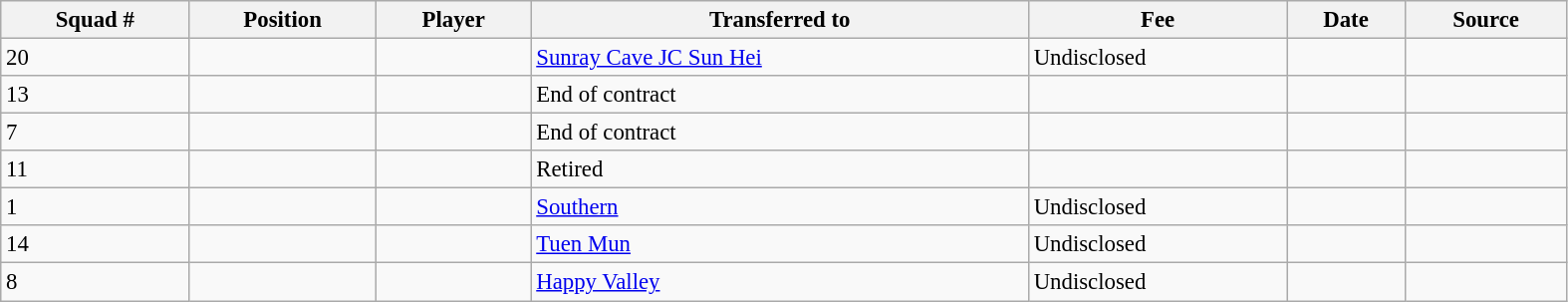<table width=83% class="wikitable sortable" style="text-align:center; font-size:95%; text-align:left">
<tr>
<th><strong>Squad #</strong></th>
<th><strong>Position </strong></th>
<th><strong>Player </strong></th>
<th><strong>Transferred to</strong></th>
<th><strong>Fee </strong></th>
<th><strong>Date </strong></th>
<th><strong>Source</strong></th>
</tr>
<tr>
<td>20</td>
<td></td>
<td></td>
<td><a href='#'>Sunray Cave JC Sun Hei</a></td>
<td>Undisclosed</td>
<td></td>
<td></td>
</tr>
<tr>
<td>13</td>
<td></td>
<td></td>
<td>End of contract</td>
<td></td>
<td></td>
<td></td>
</tr>
<tr>
<td>7</td>
<td></td>
<td> </td>
<td>End of contract</td>
<td></td>
<td></td>
<td></td>
</tr>
<tr>
<td>11</td>
<td></td>
<td></td>
<td>Retired</td>
<td></td>
<td></td>
<td></td>
</tr>
<tr>
<td>1</td>
<td></td>
<td></td>
<td><a href='#'>Southern</a></td>
<td>Undisclosed</td>
<td></td>
<td></td>
</tr>
<tr>
<td>14</td>
<td></td>
<td></td>
<td><a href='#'>Tuen Mun</a></td>
<td>Undisclosed</td>
<td></td>
<td></td>
</tr>
<tr>
<td>8</td>
<td></td>
<td></td>
<td><a href='#'>Happy Valley</a></td>
<td>Undisclosed</td>
<td></td>
<td></td>
</tr>
</table>
